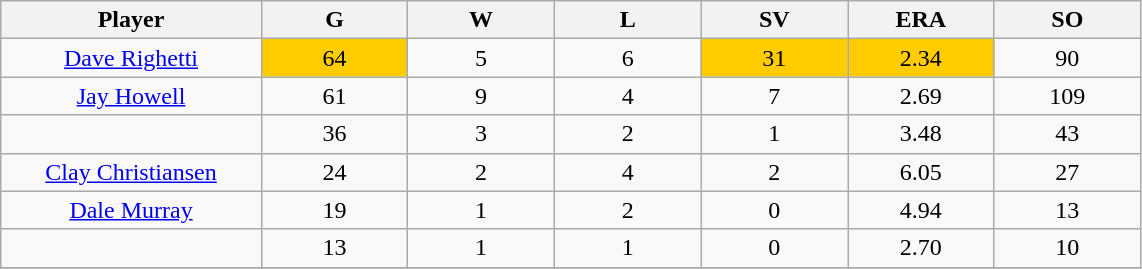<table class="wikitable sortable">
<tr>
<th bgcolor="#DDDDFF" width="16%">Player</th>
<th bgcolor="#DDDDFF" width="9%">G</th>
<th bgcolor="#DDDDFF" width="9%">W</th>
<th bgcolor="#DDDDFF" width="9%">L</th>
<th bgcolor="#DDDDFF" width="9%">SV</th>
<th bgcolor="#DDDDFF" width="9%">ERA</th>
<th bgcolor="#DDDDFF" width="9%">SO</th>
</tr>
<tr align="center">
<td><a href='#'>Dave Righetti</a></td>
<td style="background:#fc0;">64</td>
<td>5</td>
<td>6</td>
<td style="background:#fc0;">31</td>
<td style="background:#fc0;">2.34</td>
<td>90</td>
</tr>
<tr align="center">
<td><a href='#'>Jay Howell</a></td>
<td>61</td>
<td>9</td>
<td>4</td>
<td>7</td>
<td>2.69</td>
<td>109</td>
</tr>
<tr align="center">
<td></td>
<td>36</td>
<td>3</td>
<td>2</td>
<td>1</td>
<td>3.48</td>
<td>43</td>
</tr>
<tr align="center">
<td><a href='#'>Clay Christiansen</a></td>
<td>24</td>
<td>2</td>
<td>4</td>
<td>2</td>
<td>6.05</td>
<td>27</td>
</tr>
<tr align="center">
<td><a href='#'>Dale Murray</a></td>
<td>19</td>
<td>1</td>
<td>2</td>
<td>0</td>
<td>4.94</td>
<td>13</td>
</tr>
<tr align="center">
<td></td>
<td>13</td>
<td>1</td>
<td>1</td>
<td>0</td>
<td>2.70</td>
<td>10</td>
</tr>
<tr align="center">
</tr>
</table>
